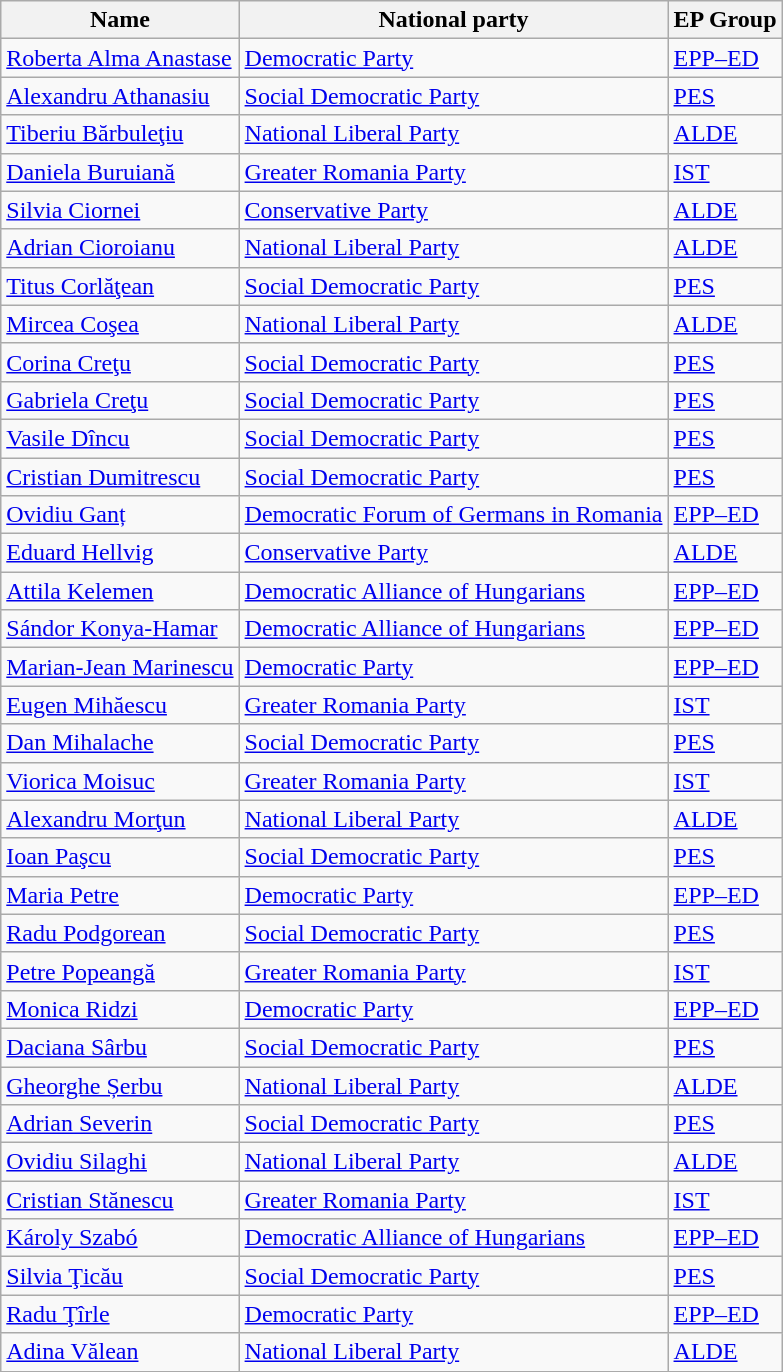<table class="sortable wikitable">
<tr>
<th>Name</th>
<th>National party</th>
<th>EP Group</th>
</tr>
<tr>
<td><a href='#'>Roberta Alma Anastase</a></td>
<td> <a href='#'>Democratic Party</a></td>
<td> <a href='#'>EPP–ED</a></td>
</tr>
<tr>
<td><a href='#'>Alexandru Athanasiu</a></td>
<td> <a href='#'>Social Democratic Party</a></td>
<td> <a href='#'>PES</a></td>
</tr>
<tr>
<td><a href='#'>Tiberiu Bărbuleţiu</a></td>
<td> <a href='#'>National Liberal Party</a></td>
<td> <a href='#'>ALDE</a></td>
</tr>
<tr>
<td><a href='#'>Daniela Buruiană</a></td>
<td> <a href='#'>Greater Romania Party</a></td>
<td> <a href='#'>IST</a></td>
</tr>
<tr>
<td><a href='#'>Silvia Ciornei</a></td>
<td> <a href='#'>Conservative Party</a></td>
<td> <a href='#'>ALDE</a></td>
</tr>
<tr>
<td><a href='#'>Adrian Cioroianu</a></td>
<td> <a href='#'>National Liberal Party</a></td>
<td> <a href='#'>ALDE</a></td>
</tr>
<tr>
<td><a href='#'>Titus Corlăţean</a></td>
<td> <a href='#'>Social Democratic Party</a></td>
<td> <a href='#'>PES</a></td>
</tr>
<tr>
<td><a href='#'>Mircea Coşea</a></td>
<td> <a href='#'>National Liberal Party</a></td>
<td> <a href='#'>ALDE</a></td>
</tr>
<tr>
<td><a href='#'>Corina Creţu</a></td>
<td> <a href='#'>Social Democratic Party</a></td>
<td> <a href='#'>PES</a></td>
</tr>
<tr>
<td><a href='#'>Gabriela Creţu</a></td>
<td> <a href='#'>Social Democratic Party</a></td>
<td> <a href='#'>PES</a></td>
</tr>
<tr>
<td><a href='#'>Vasile Dîncu</a></td>
<td> <a href='#'>Social Democratic Party</a></td>
<td> <a href='#'>PES</a></td>
</tr>
<tr>
<td><a href='#'>Cristian Dumitrescu</a></td>
<td> <a href='#'>Social Democratic Party</a></td>
<td> <a href='#'>PES</a></td>
</tr>
<tr>
<td><a href='#'>Ovidiu Ganț</a></td>
<td> <a href='#'>Democratic Forum of Germans in Romania</a></td>
<td> <a href='#'>EPP–ED</a></td>
</tr>
<tr>
<td><a href='#'>Eduard Hellvig</a></td>
<td> <a href='#'>Conservative Party</a></td>
<td> <a href='#'>ALDE</a></td>
</tr>
<tr>
<td><a href='#'>Attila Kelemen</a></td>
<td> <a href='#'>Democratic Alliance of Hungarians</a></td>
<td> <a href='#'>EPP–ED</a></td>
</tr>
<tr>
<td><a href='#'>Sándor Konya-Hamar</a></td>
<td> <a href='#'>Democratic Alliance of Hungarians</a></td>
<td> <a href='#'>EPP–ED</a></td>
</tr>
<tr>
<td><a href='#'>Marian-Jean Marinescu</a></td>
<td> <a href='#'>Democratic Party</a></td>
<td> <a href='#'>EPP–ED</a></td>
</tr>
<tr>
<td><a href='#'>Eugen Mihăescu</a></td>
<td> <a href='#'>Greater Romania Party</a></td>
<td> <a href='#'>IST</a></td>
</tr>
<tr>
<td><a href='#'>Dan Mihalache</a></td>
<td> <a href='#'>Social Democratic Party</a></td>
<td> <a href='#'>PES</a></td>
</tr>
<tr>
<td><a href='#'>Viorica Moisuc</a></td>
<td> <a href='#'>Greater Romania Party</a></td>
<td> <a href='#'>IST</a></td>
</tr>
<tr>
<td><a href='#'>Alexandru Morţun</a></td>
<td> <a href='#'>National Liberal Party</a></td>
<td> <a href='#'>ALDE</a></td>
</tr>
<tr>
<td><a href='#'>Ioan Paşcu</a></td>
<td> <a href='#'>Social Democratic Party</a></td>
<td> <a href='#'>PES</a></td>
</tr>
<tr>
<td><a href='#'>Maria Petre</a></td>
<td> <a href='#'>Democratic Party</a></td>
<td> <a href='#'>EPP–ED</a></td>
</tr>
<tr>
<td><a href='#'>Radu Podgorean</a></td>
<td> <a href='#'>Social Democratic Party</a></td>
<td> <a href='#'>PES</a></td>
</tr>
<tr>
<td><a href='#'>Petre Popeangă</a></td>
<td> <a href='#'>Greater Romania Party</a></td>
<td> <a href='#'>IST</a></td>
</tr>
<tr>
<td><a href='#'>Monica Ridzi</a></td>
<td> <a href='#'>Democratic Party</a></td>
<td> <a href='#'>EPP–ED</a></td>
</tr>
<tr>
<td><a href='#'>Daciana Sârbu</a></td>
<td> <a href='#'>Social Democratic Party</a></td>
<td> <a href='#'>PES</a></td>
</tr>
<tr>
<td><a href='#'>Gheorghe Șerbu</a></td>
<td> <a href='#'>National Liberal Party</a></td>
<td> <a href='#'>ALDE</a></td>
</tr>
<tr>
<td><a href='#'>Adrian Severin</a></td>
<td> <a href='#'>Social Democratic Party</a></td>
<td> <a href='#'>PES</a></td>
</tr>
<tr>
<td><a href='#'>Ovidiu Silaghi</a></td>
<td> <a href='#'>National Liberal Party</a></td>
<td> <a href='#'>ALDE</a></td>
</tr>
<tr>
<td><a href='#'>Cristian Stănescu</a></td>
<td> <a href='#'>Greater Romania Party</a></td>
<td> <a href='#'>IST</a></td>
</tr>
<tr>
<td><a href='#'>Károly Szabó</a></td>
<td> <a href='#'>Democratic Alliance of Hungarians</a></td>
<td> <a href='#'>EPP–ED</a></td>
</tr>
<tr>
<td><a href='#'>Silvia Ţicău</a></td>
<td> <a href='#'>Social Democratic Party</a></td>
<td> <a href='#'>PES</a></td>
</tr>
<tr>
<td><a href='#'>Radu Ţîrle</a></td>
<td> <a href='#'>Democratic Party</a></td>
<td> <a href='#'>EPP–ED</a></td>
</tr>
<tr>
<td><a href='#'>Adina Vălean</a></td>
<td> <a href='#'>National Liberal Party</a></td>
<td> <a href='#'>ALDE</a></td>
</tr>
</table>
